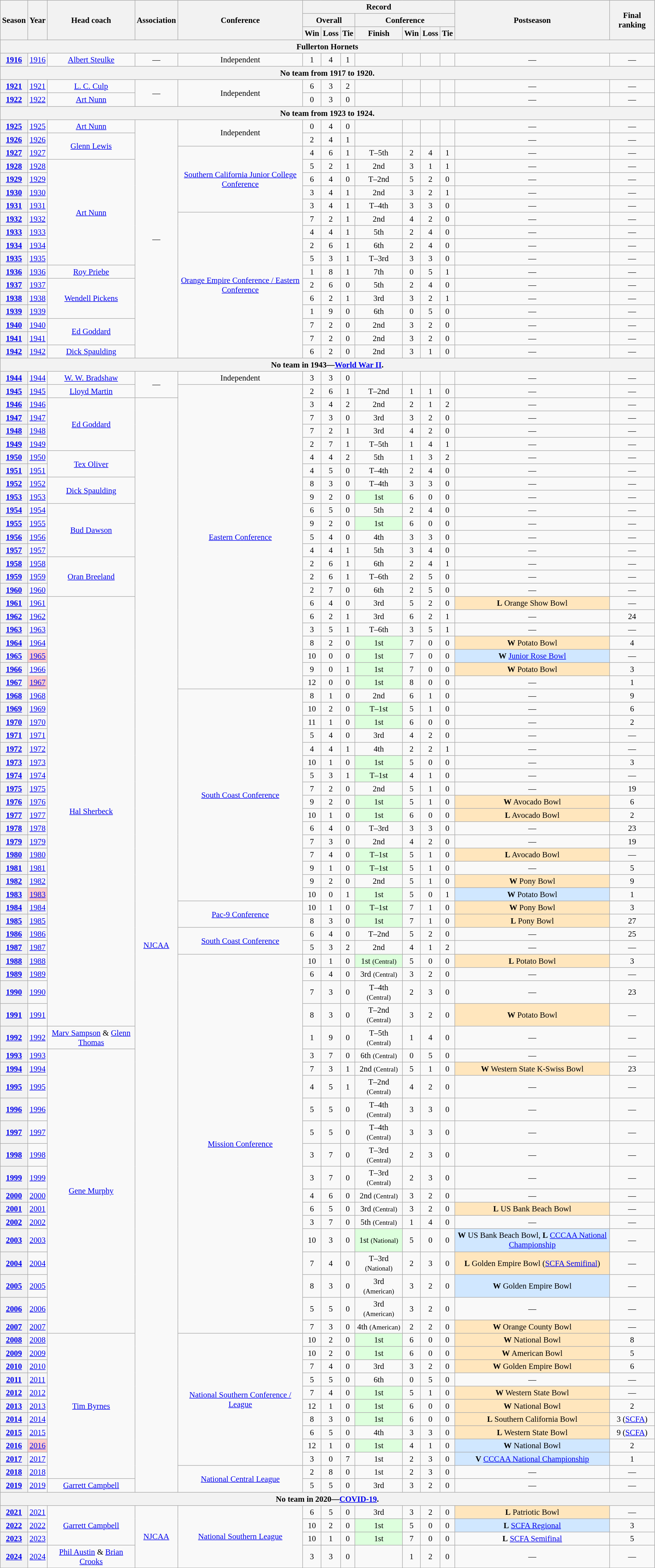<table class="wikitable" style="font-size: 95%; width:98%;text-align:center;">
<tr>
<th rowspan="3">Season</th>
<th rowspan="3">Year</th>
<th rowspan="3">Head coach</th>
<th rowspan="3">Association</th>
<th rowspan="3">Conference</th>
<th colspan="7">Record</th>
<th rowspan="3">Postseason</th>
<th rowspan="3">Final ranking</th>
</tr>
<tr>
<th colspan="3">Overall</th>
<th colspan="4">Conference</th>
</tr>
<tr>
<th>Win</th>
<th>Loss</th>
<th>Tie</th>
<th>Finish</th>
<th>Win</th>
<th>Loss</th>
<th>Tie</th>
</tr>
<tr>
<th colspan=15 style=>Fullerton Hornets</th>
</tr>
<tr>
<th><a href='#'>1916</a></th>
<td><a href='#'>1916</a></td>
<td><a href='#'>Albert Steulke</a></td>
<td>—</td>
<td>Independent</td>
<td>1</td>
<td>4</td>
<td>1</td>
<td></td>
<td></td>
<td></td>
<td></td>
<td>—</td>
<td>—</td>
</tr>
<tr>
<th colspan=15 style=>No team from 1917 to 1920.</th>
</tr>
<tr>
<th><a href='#'>1921</a></th>
<td><a href='#'>1921</a></td>
<td><a href='#'>L. C. Culp</a></td>
<td rowspan="2">—</td>
<td rowspan="2">Independent</td>
<td>6</td>
<td>3</td>
<td>2</td>
<td></td>
<td></td>
<td></td>
<td></td>
<td>—</td>
<td>—</td>
</tr>
<tr>
<th><a href='#'>1922</a></th>
<td><a href='#'>1922</a></td>
<td><a href='#'>Art Nunn</a></td>
<td>0</td>
<td>3</td>
<td>0</td>
<td></td>
<td></td>
<td></td>
<td></td>
<td>—</td>
<td>—</td>
</tr>
<tr>
<th colspan=15 style=>No team from 1923 to 1924.</th>
</tr>
<tr>
<th><a href='#'>1925</a></th>
<td><a href='#'>1925</a></td>
<td><a href='#'>Art Nunn</a></td>
<td rowspan="18">—</td>
<td rowspan="2">Independent</td>
<td>0</td>
<td>4</td>
<td>0</td>
<td></td>
<td></td>
<td></td>
<td></td>
<td>—</td>
<td>—</td>
</tr>
<tr>
<th><a href='#'>1926</a></th>
<td><a href='#'>1926</a></td>
<td rowspan="2"><a href='#'>Glenn Lewis</a></td>
<td>2</td>
<td>4</td>
<td>1</td>
<td></td>
<td></td>
<td></td>
<td></td>
<td>—</td>
<td>—</td>
</tr>
<tr>
<th><a href='#'>1927</a></th>
<td><a href='#'>1927</a></td>
<td rowspan="5"><a href='#'>Southern California Junior College Conference</a></td>
<td>4</td>
<td>6</td>
<td>1</td>
<td>T–5th</td>
<td>2</td>
<td>4</td>
<td>1</td>
<td>—</td>
<td>—</td>
</tr>
<tr>
<th><a href='#'>1928</a></th>
<td><a href='#'>1928</a></td>
<td rowspan="8"><a href='#'>Art Nunn</a></td>
<td>5</td>
<td>2</td>
<td>1</td>
<td>2nd</td>
<td>3</td>
<td>1</td>
<td>1</td>
<td>—</td>
<td>—</td>
</tr>
<tr>
<th><a href='#'>1929</a></th>
<td><a href='#'>1929</a></td>
<td>6</td>
<td>4</td>
<td>0</td>
<td>T–2nd</td>
<td>5</td>
<td>2</td>
<td>0</td>
<td>—</td>
<td>—</td>
</tr>
<tr>
<th><a href='#'>1930</a></th>
<td><a href='#'>1930</a></td>
<td>3</td>
<td>4</td>
<td>1</td>
<td>2nd</td>
<td>3</td>
<td>2</td>
<td>1</td>
<td>—</td>
<td>—</td>
</tr>
<tr>
<th><a href='#'>1931</a></th>
<td><a href='#'>1931</a></td>
<td>3</td>
<td>4</td>
<td>1</td>
<td>T–4th</td>
<td>3</td>
<td>3</td>
<td>0</td>
<td>—</td>
<td>—</td>
</tr>
<tr>
<th><a href='#'>1932</a></th>
<td><a href='#'>1932</a></td>
<td rowspan="11"><a href='#'>Orange Empire Conference / Eastern Conference</a></td>
<td>7</td>
<td>2</td>
<td>1</td>
<td>2nd</td>
<td>4</td>
<td>2</td>
<td>0</td>
<td>—</td>
<td>—</td>
</tr>
<tr>
<th><a href='#'>1933</a></th>
<td><a href='#'>1933</a></td>
<td>4</td>
<td>4</td>
<td>1</td>
<td>5th</td>
<td>2</td>
<td>4</td>
<td>0</td>
<td>—</td>
<td>—</td>
</tr>
<tr>
<th><a href='#'>1934</a></th>
<td><a href='#'>1934</a></td>
<td>2</td>
<td>6</td>
<td>1</td>
<td>6th</td>
<td>2</td>
<td>4</td>
<td>0</td>
<td>—</td>
<td>—</td>
</tr>
<tr>
<th><a href='#'>1935</a></th>
<td><a href='#'>1935</a></td>
<td>5</td>
<td>3</td>
<td>1</td>
<td>T–3rd</td>
<td>3</td>
<td>3</td>
<td>0</td>
<td>—</td>
<td>—</td>
</tr>
<tr>
<th><a href='#'>1936</a></th>
<td><a href='#'>1936</a></td>
<td><a href='#'>Roy Priebe</a></td>
<td>1</td>
<td>8</td>
<td>1</td>
<td>7th</td>
<td>0</td>
<td>5</td>
<td>1</td>
<td>—</td>
<td>—</td>
</tr>
<tr>
<th><a href='#'>1937</a></th>
<td><a href='#'>1937</a></td>
<td rowspan="3"><a href='#'>Wendell Pickens</a></td>
<td>2</td>
<td>6</td>
<td>0</td>
<td>5th</td>
<td>2</td>
<td>4</td>
<td>0</td>
<td>—</td>
<td>—</td>
</tr>
<tr>
<th><a href='#'>1938</a></th>
<td><a href='#'>1938</a></td>
<td>6</td>
<td>2</td>
<td>1</td>
<td>3rd</td>
<td>3</td>
<td>2</td>
<td>1</td>
<td>—</td>
<td>—</td>
</tr>
<tr>
<th><a href='#'>1939</a></th>
<td><a href='#'>1939</a></td>
<td>1</td>
<td>9</td>
<td>0</td>
<td>6th</td>
<td>0</td>
<td>5</td>
<td>0</td>
<td>—</td>
<td>—</td>
</tr>
<tr>
<th><a href='#'>1940</a></th>
<td><a href='#'>1940</a></td>
<td rowspan="2"><a href='#'>Ed Goddard</a></td>
<td>7</td>
<td>2</td>
<td>0</td>
<td>2nd</td>
<td>3</td>
<td>2</td>
<td>0</td>
<td>—</td>
<td>—</td>
</tr>
<tr>
<th><a href='#'>1941</a></th>
<td><a href='#'>1941</a></td>
<td>7</td>
<td>2</td>
<td>0</td>
<td>2nd</td>
<td>3</td>
<td>2</td>
<td>0</td>
<td>—</td>
<td>—</td>
</tr>
<tr>
<th><a href='#'>1942</a></th>
<td><a href='#'>1942</a></td>
<td><a href='#'>Dick Spaulding</a></td>
<td>6</td>
<td>2</td>
<td>0</td>
<td>2nd</td>
<td>3</td>
<td>1</td>
<td>0</td>
<td>—</td>
<td>—</td>
</tr>
<tr>
<th colspan=15 style=>No team in 1943—<a href='#'>World War II</a>.</th>
</tr>
<tr>
<th><a href='#'>1944</a></th>
<td><a href='#'>1944</a></td>
<td><a href='#'>W. W. Bradshaw</a></td>
<td rowspan="2">—</td>
<td>Independent</td>
<td>3</td>
<td>3</td>
<td>0</td>
<td></td>
<td></td>
<td></td>
<td></td>
<td>—</td>
<td>—</td>
</tr>
<tr>
<th><a href='#'>1945</a></th>
<td><a href='#'>1945</a></td>
<td><a href='#'>Lloyd Martin</a></td>
<td rowspan="23"><a href='#'>Eastern Conference</a></td>
<td>2</td>
<td>6</td>
<td>1</td>
<td>T–2nd</td>
<td>1</td>
<td>1</td>
<td>0</td>
<td>—</td>
<td>—</td>
</tr>
<tr>
<th><a href='#'>1946</a></th>
<td><a href='#'>1946</a></td>
<td rowspan="4"><a href='#'>Ed Goddard</a></td>
<td rowspan="74"><a href='#'>NJCAA</a></td>
<td>3</td>
<td>4</td>
<td>2</td>
<td>2nd</td>
<td>2</td>
<td>1</td>
<td>2</td>
<td>—</td>
<td>—</td>
</tr>
<tr>
<th><a href='#'>1947</a></th>
<td><a href='#'>1947</a></td>
<td>7</td>
<td>3</td>
<td>0</td>
<td>3rd</td>
<td>3</td>
<td>2</td>
<td>0</td>
<td>—</td>
<td>—</td>
</tr>
<tr>
<th><a href='#'>1948</a></th>
<td><a href='#'>1948</a></td>
<td>7</td>
<td>2</td>
<td>1</td>
<td>3rd</td>
<td>4</td>
<td>2</td>
<td>0</td>
<td>—</td>
<td>—</td>
</tr>
<tr>
<th><a href='#'>1949</a></th>
<td><a href='#'>1949</a></td>
<td>2</td>
<td>7</td>
<td>1</td>
<td>T–5th</td>
<td>1</td>
<td>4</td>
<td>1</td>
<td>—</td>
<td>—</td>
</tr>
<tr>
<th><a href='#'>1950</a></th>
<td><a href='#'>1950</a></td>
<td rowspan="2"><a href='#'>Tex Oliver</a></td>
<td>4</td>
<td>4</td>
<td>2</td>
<td>5th</td>
<td>1</td>
<td>3</td>
<td>2</td>
<td>—</td>
<td>—</td>
</tr>
<tr>
<th><a href='#'>1951</a></th>
<td><a href='#'>1951</a></td>
<td>4</td>
<td>5</td>
<td>0</td>
<td>T–4th</td>
<td>2</td>
<td>4</td>
<td>0</td>
<td>—</td>
<td>—</td>
</tr>
<tr>
<th><a href='#'>1952</a></th>
<td><a href='#'>1952</a></td>
<td rowspan="2"><a href='#'>Dick Spaulding</a></td>
<td>8</td>
<td>3</td>
<td>0</td>
<td>T–4th</td>
<td>3</td>
<td>3</td>
<td>0</td>
<td>—</td>
<td>—</td>
</tr>
<tr>
<th><a href='#'>1953</a></th>
<td><a href='#'>1953</a></td>
<td>9</td>
<td>2</td>
<td>0</td>
<td bgcolor="#ddffdd">1st</td>
<td>6</td>
<td>0</td>
<td>0</td>
<td>—</td>
<td>—</td>
</tr>
<tr>
<th><a href='#'>1954</a></th>
<td><a href='#'>1954</a></td>
<td rowspan="4"><a href='#'>Bud Dawson</a></td>
<td>6</td>
<td>5</td>
<td>0</td>
<td>5th</td>
<td>2</td>
<td>4</td>
<td>0</td>
<td>—</td>
<td>—</td>
</tr>
<tr>
<th><a href='#'>1955</a></th>
<td><a href='#'>1955</a></td>
<td>9</td>
<td>2</td>
<td>0</td>
<td bgcolor="#ddffdd">1st</td>
<td>6</td>
<td>0</td>
<td>0</td>
<td>—</td>
<td>—</td>
</tr>
<tr>
<th><a href='#'>1956</a></th>
<td><a href='#'>1956</a></td>
<td>5</td>
<td>4</td>
<td>0</td>
<td>4th</td>
<td>3</td>
<td>3</td>
<td>0</td>
<td>—</td>
<td>—</td>
</tr>
<tr>
<th><a href='#'>1957</a></th>
<td><a href='#'>1957</a></td>
<td>4</td>
<td>4</td>
<td>1</td>
<td>5th</td>
<td>3</td>
<td>4</td>
<td>0</td>
<td>—</td>
<td>—</td>
</tr>
<tr>
<th><a href='#'>1958</a></th>
<td><a href='#'>1958</a></td>
<td rowspan="3"><a href='#'>Oran Breeland</a></td>
<td>2</td>
<td>6</td>
<td>1</td>
<td>6th</td>
<td>2</td>
<td>4</td>
<td>1</td>
<td>—</td>
<td>—</td>
</tr>
<tr>
<th><a href='#'>1959</a></th>
<td><a href='#'>1959</a></td>
<td>2</td>
<td>6</td>
<td>1</td>
<td>T–6th</td>
<td>2</td>
<td>5</td>
<td>0</td>
<td>—</td>
<td>—</td>
</tr>
<tr>
<th><a href='#'>1960</a></th>
<td><a href='#'>1960</a></td>
<td>2</td>
<td>7</td>
<td>0</td>
<td>6th</td>
<td>2</td>
<td>5</td>
<td>0</td>
<td>—</td>
<td>—</td>
</tr>
<tr>
<th><a href='#'>1961</a></th>
<td><a href='#'>1961</a></td>
<td rowspan="31"><a href='#'>Hal Sherbeck</a></td>
<td>6</td>
<td>4</td>
<td>0</td>
<td>3rd</td>
<td>5</td>
<td>2</td>
<td>0</td>
<td bgcolor="#ffe6bd"><strong>L</strong> Orange Show Bowl</td>
<td>—</td>
</tr>
<tr>
<th><a href='#'>1962</a></th>
<td><a href='#'>1962</a></td>
<td>6</td>
<td>2</td>
<td>1</td>
<td>3rd</td>
<td>6</td>
<td>2</td>
<td>1</td>
<td>—</td>
<td>24</td>
</tr>
<tr>
<th><a href='#'>1963</a></th>
<td><a href='#'>1963</a></td>
<td>3</td>
<td>5</td>
<td>1</td>
<td>T–6th</td>
<td>3</td>
<td>5</td>
<td>1</td>
<td>—</td>
<td>—</td>
</tr>
<tr>
<th><a href='#'>1964</a></th>
<td><a href='#'>1964</a></td>
<td>8</td>
<td>2</td>
<td>0</td>
<td bgcolor="#ddffdd">1st</td>
<td>7</td>
<td>0</td>
<td>0</td>
<td bgcolor="#ffe6bd"><strong>W</strong> Potato Bowl</td>
<td>4</td>
</tr>
<tr>
<th><a href='#'>1965</a></th>
<td bgcolor="#FFCCCC"><a href='#'>1965</a></td>
<td>10</td>
<td>0</td>
<td>0</td>
<td bgcolor="#ddffdd">1st</td>
<td>7</td>
<td>0</td>
<td>0</td>
<td bgcolor="#d0e7ff"><strong>W</strong> <a href='#'>Junior Rose Bowl</a></td>
<td>—</td>
</tr>
<tr>
<th><a href='#'>1966</a></th>
<td><a href='#'>1966</a></td>
<td>9</td>
<td>0</td>
<td>1</td>
<td bgcolor="#ddffdd">1st</td>
<td>7</td>
<td>0</td>
<td>0</td>
<td bgcolor="#ffe6bd"><strong>W</strong> Potato Bowl</td>
<td>3</td>
</tr>
<tr>
<th><a href='#'>1967</a></th>
<td bgcolor="#FFCCCC"><a href='#'>1967</a></td>
<td>12</td>
<td>0</td>
<td>0</td>
<td bgcolor="#ddffdd">1st</td>
<td>8</td>
<td>0</td>
<td>0</td>
<td>—</td>
<td>1</td>
</tr>
<tr>
<th><a href='#'>1968</a></th>
<td><a href='#'>1968</a></td>
<td rowspan="16"><a href='#'>South Coast Conference</a></td>
<td>8</td>
<td>1</td>
<td>0</td>
<td>2nd</td>
<td>6</td>
<td>1</td>
<td>0</td>
<td>—</td>
<td>9</td>
</tr>
<tr>
<th><a href='#'>1969</a></th>
<td><a href='#'>1969</a></td>
<td>10</td>
<td>2</td>
<td>0</td>
<td bgcolor="#ddffdd">T–1st</td>
<td>5</td>
<td>1</td>
<td>0</td>
<td>—</td>
<td>6</td>
</tr>
<tr>
<th><a href='#'>1970</a></th>
<td><a href='#'>1970</a></td>
<td>11</td>
<td>1</td>
<td>0</td>
<td bgcolor="#ddffdd">1st</td>
<td>6</td>
<td>0</td>
<td>0</td>
<td>—</td>
<td>2</td>
</tr>
<tr>
<th><a href='#'>1971</a></th>
<td><a href='#'>1971</a></td>
<td>5</td>
<td>4</td>
<td>0</td>
<td>3rd</td>
<td>4</td>
<td>2</td>
<td>0</td>
<td>—</td>
<td>—</td>
</tr>
<tr>
<th><a href='#'>1972</a></th>
<td><a href='#'>1972</a></td>
<td>4</td>
<td>4</td>
<td>1</td>
<td>4th</td>
<td>2</td>
<td>2</td>
<td>1</td>
<td>—</td>
<td>—</td>
</tr>
<tr>
<th><a href='#'>1973</a></th>
<td><a href='#'>1973</a></td>
<td>10</td>
<td>1</td>
<td>0</td>
<td bgcolor="#ddffdd">1st</td>
<td>5</td>
<td>0</td>
<td>0</td>
<td>—</td>
<td>3</td>
</tr>
<tr>
<th><a href='#'>1974</a></th>
<td><a href='#'>1974</a></td>
<td>5</td>
<td>3</td>
<td>1</td>
<td bgcolor="#ddffdd">T–1st</td>
<td>4</td>
<td>1</td>
<td>0</td>
<td>—</td>
<td>—</td>
</tr>
<tr>
<th><a href='#'>1975</a></th>
<td><a href='#'>1975</a></td>
<td>7</td>
<td>2</td>
<td>0</td>
<td>2nd</td>
<td>5</td>
<td>1</td>
<td>0</td>
<td>—</td>
<td>19</td>
</tr>
<tr>
<th><a href='#'>1976</a></th>
<td><a href='#'>1976</a></td>
<td>9</td>
<td>2</td>
<td>0</td>
<td bgcolor="#ddffdd">1st</td>
<td>5</td>
<td>1</td>
<td>0</td>
<td bgcolor="#ffe6bd"><strong>W</strong> Avocado Bowl</td>
<td>6</td>
</tr>
<tr>
<th><a href='#'>1977</a></th>
<td><a href='#'>1977</a></td>
<td>10</td>
<td>1</td>
<td>0</td>
<td bgcolor="#ddffdd">1st</td>
<td>6</td>
<td>0</td>
<td>0</td>
<td bgcolor="#ffe6bd"><strong>L</strong> Avocado Bowl</td>
<td>2</td>
</tr>
<tr>
<th><a href='#'>1978</a></th>
<td><a href='#'>1978</a></td>
<td>6</td>
<td>4</td>
<td>0</td>
<td>T–3rd</td>
<td>3</td>
<td>3</td>
<td>0</td>
<td>—</td>
<td>23</td>
</tr>
<tr>
<th><a href='#'>1979</a></th>
<td><a href='#'>1979</a></td>
<td>7</td>
<td>3</td>
<td>0</td>
<td>2nd</td>
<td>4</td>
<td>2</td>
<td>0</td>
<td>—</td>
<td>19</td>
</tr>
<tr>
<th><a href='#'>1980</a></th>
<td><a href='#'>1980</a></td>
<td>7</td>
<td>4</td>
<td>0</td>
<td bgcolor="#ddffdd">T–1st</td>
<td>5</td>
<td>1</td>
<td>0</td>
<td bgcolor="#ffe6bd"><strong>L</strong> Avocado Bowl</td>
<td>—</td>
</tr>
<tr>
<th><a href='#'>1981</a></th>
<td><a href='#'>1981</a></td>
<td>9</td>
<td>1</td>
<td>0</td>
<td bgcolor="#ddffdd">T–1st</td>
<td>5</td>
<td>1</td>
<td>0</td>
<td>—</td>
<td>5</td>
</tr>
<tr>
<th><a href='#'>1982</a></th>
<td><a href='#'>1982</a></td>
<td>9</td>
<td>2</td>
<td>0</td>
<td>2nd</td>
<td>5</td>
<td>1</td>
<td>0</td>
<td bgcolor="#ffe6bd"><strong>W</strong> Pony Bowl</td>
<td>9</td>
</tr>
<tr>
<th><a href='#'>1983</a></th>
<td bgcolor="#FFCCCC"><a href='#'>1983</a></td>
<td>10</td>
<td>0</td>
<td>1</td>
<td bgcolor="#ddffdd">1st</td>
<td>5</td>
<td>0</td>
<td>1</td>
<td bgcolor="#d0e7ff"><strong>W</strong> Potato Bowl</td>
<td>1</td>
</tr>
<tr>
<th><a href='#'>1984</a></th>
<td><a href='#'>1984</a></td>
<td rowspan="2"><a href='#'>Pac-9 Conference</a></td>
<td>10</td>
<td>1</td>
<td>0</td>
<td bgcolor="#ddffdd">T–1st</td>
<td>7</td>
<td>1</td>
<td>0</td>
<td bgcolor="#ffe6bd"><strong>W</strong> Pony Bowl</td>
<td>3</td>
</tr>
<tr>
<th><a href='#'>1985</a></th>
<td><a href='#'>1985</a></td>
<td>8</td>
<td>3</td>
<td>0</td>
<td bgcolor="#ddffdd">1st</td>
<td>7</td>
<td>1</td>
<td>0</td>
<td bgcolor="#ffe6bd"><strong>L</strong> Pony Bowl</td>
<td>27</td>
</tr>
<tr>
<th><a href='#'>1986</a></th>
<td><a href='#'>1986</a></td>
<td rowspan="2"><a href='#'>South Coast Conference</a></td>
<td>6</td>
<td>4</td>
<td>0</td>
<td>T–2nd</td>
<td>5</td>
<td>2</td>
<td>0</td>
<td>—</td>
<td>25</td>
</tr>
<tr>
<th><a href='#'>1987</a></th>
<td><a href='#'>1987</a></td>
<td>5</td>
<td>3</td>
<td>2</td>
<td>2nd</td>
<td>4</td>
<td>1</td>
<td>2</td>
<td>—</td>
<td>—</td>
</tr>
<tr>
<th><a href='#'>1988</a></th>
<td><a href='#'>1988</a></td>
<td rowspan="20"><a href='#'>Mission Conference</a></td>
<td>10</td>
<td>1</td>
<td>0</td>
<td bgcolor="#ddffdd">1st <small>(Central)</small></td>
<td>5</td>
<td>0</td>
<td>0</td>
<td bgcolor="#ffe6bd"><strong>L</strong> Potato Bowl</td>
<td>3</td>
</tr>
<tr>
<th><a href='#'>1989</a></th>
<td><a href='#'>1989</a></td>
<td>6</td>
<td>4</td>
<td>0</td>
<td>3rd <small>(Central)</small></td>
<td>3</td>
<td>2</td>
<td>0</td>
<td>—</td>
<td>—</td>
</tr>
<tr>
<th><a href='#'>1990</a></th>
<td><a href='#'>1990</a></td>
<td>7</td>
<td>3</td>
<td>0</td>
<td>T–4th <small>(Central)</small></td>
<td>2</td>
<td>3</td>
<td>0</td>
<td>—</td>
<td>23</td>
</tr>
<tr>
<th><a href='#'>1991</a></th>
<td><a href='#'>1991</a></td>
<td>8</td>
<td>3</td>
<td>0</td>
<td>T–2nd <small>(Central)</small></td>
<td>3</td>
<td>2</td>
<td>0</td>
<td bgcolor="#ffe6bd"><strong>W</strong> Potato Bowl</td>
<td>—</td>
</tr>
<tr>
<th><a href='#'>1992</a></th>
<td><a href='#'>1992</a></td>
<td><a href='#'>Marv Sampson</a> & <a href='#'>Glenn Thomas</a></td>
<td>1</td>
<td>9</td>
<td>0</td>
<td>T–5th <small>(Central)</small></td>
<td>1</td>
<td>4</td>
<td>0</td>
<td>—</td>
<td>—</td>
</tr>
<tr>
<th><a href='#'>1993</a></th>
<td><a href='#'>1993</a></td>
<td rowspan="15"><a href='#'>Gene Murphy</a></td>
<td>3</td>
<td>7</td>
<td>0</td>
<td>6th <small>(Central)</small></td>
<td>0</td>
<td>5</td>
<td>0</td>
<td>—</td>
<td>—</td>
</tr>
<tr>
<th><a href='#'>1994</a></th>
<td><a href='#'>1994</a></td>
<td>7</td>
<td>3</td>
<td>1</td>
<td>2nd <small>(Central)</small></td>
<td>5</td>
<td>1</td>
<td>0</td>
<td bgcolor="#ffe6bd"><strong>W</strong> Western State K-Swiss Bowl</td>
<td>23</td>
</tr>
<tr>
<th><a href='#'>1995</a></th>
<td><a href='#'>1995</a></td>
<td>4</td>
<td>5</td>
<td>1</td>
<td>T–2nd <small>(Central)</small></td>
<td>4</td>
<td>2</td>
<td>0</td>
<td>—</td>
<td>—</td>
</tr>
<tr>
<th><a href='#'>1996</a></th>
<td><a href='#'>1996</a></td>
<td>5</td>
<td>5</td>
<td>0</td>
<td>T–4th <small>(Central)</small></td>
<td>3</td>
<td>3</td>
<td>0</td>
<td>—</td>
<td>—</td>
</tr>
<tr>
<th><a href='#'>1997</a></th>
<td><a href='#'>1997</a></td>
<td>5</td>
<td>5</td>
<td>0</td>
<td>T–4th <small>(Central)</small></td>
<td>3</td>
<td>3</td>
<td>0</td>
<td>—</td>
<td>—</td>
</tr>
<tr>
<th><a href='#'>1998</a></th>
<td><a href='#'>1998</a></td>
<td>3</td>
<td>7</td>
<td>0</td>
<td>T–3rd <small>(Central)</small></td>
<td>2</td>
<td>3</td>
<td>0</td>
<td>—</td>
<td>—</td>
</tr>
<tr>
<th><a href='#'>1999</a></th>
<td><a href='#'>1999</a></td>
<td>3</td>
<td>7</td>
<td>0</td>
<td>T–3rd <small>(Central)</small></td>
<td>2</td>
<td>3</td>
<td>0</td>
<td>—</td>
<td>—</td>
</tr>
<tr>
<th><a href='#'>2000</a></th>
<td><a href='#'>2000</a></td>
<td>4</td>
<td>6</td>
<td>0</td>
<td>2nd <small>(Central)</small></td>
<td>3</td>
<td>2</td>
<td>0</td>
<td>—</td>
<td>—</td>
</tr>
<tr>
<th><a href='#'>2001</a></th>
<td><a href='#'>2001</a></td>
<td>6</td>
<td>5</td>
<td>0</td>
<td>3rd <small>(Central)</small></td>
<td>3</td>
<td>2</td>
<td>0</td>
<td bgcolor="#ffe6bd"><strong>L</strong> US Bank Beach Bowl</td>
<td>—</td>
</tr>
<tr>
<th><a href='#'>2002</a></th>
<td><a href='#'>2002</a></td>
<td>3</td>
<td>7</td>
<td>0</td>
<td>5th <small>(Central)</small></td>
<td>1</td>
<td>4</td>
<td>0</td>
<td>—</td>
<td>—</td>
</tr>
<tr>
<th><a href='#'>2003</a></th>
<td><a href='#'>2003</a></td>
<td>10</td>
<td>3</td>
<td>0</td>
<td bgcolor="#ddffdd">1st <small>(National)</small></td>
<td>5</td>
<td>0</td>
<td>0</td>
<td bgcolor="#d0e7ff"><strong>W</strong> US Bank Beach Bowl, <strong>L</strong> <a href='#'>CCCAA National Championship</a></td>
<td>—</td>
</tr>
<tr>
<th><a href='#'>2004</a></th>
<td><a href='#'>2004</a></td>
<td>7</td>
<td>4</td>
<td>0</td>
<td>T–3rd <small>(National)</small></td>
<td>2</td>
<td>3</td>
<td>0</td>
<td bgcolor="#ffe6bd"><strong>L</strong> Golden Empire Bowl (<a href='#'>SCFA Semifinal</a>)</td>
<td>—</td>
</tr>
<tr>
<th><a href='#'>2005</a></th>
<td><a href='#'>2005</a></td>
<td>8</td>
<td>3</td>
<td>0</td>
<td>3rd <small>(American)</small></td>
<td>3</td>
<td>2</td>
<td>0</td>
<td bgcolor="#d0e7ff"><strong>W</strong> Golden Empire Bowl</td>
<td>—</td>
</tr>
<tr>
<th><a href='#'>2006</a></th>
<td><a href='#'>2006</a></td>
<td>5</td>
<td>5</td>
<td>0</td>
<td>3rd <small>(American)</small></td>
<td>3</td>
<td>2</td>
<td>0</td>
<td>—</td>
<td>—</td>
</tr>
<tr>
<th><a href='#'>2007</a></th>
<td><a href='#'>2007</a></td>
<td>7</td>
<td>3</td>
<td>0</td>
<td>4th <small>(American)</small></td>
<td>2</td>
<td>2</td>
<td>0</td>
<td bgcolor="#ffe6bd"><strong>W</strong> Orange County Bowl</td>
<td>—</td>
</tr>
<tr>
<th><a href='#'>2008</a></th>
<td><a href='#'>2008</a></td>
<td rowspan="11"><a href='#'>Tim Byrnes</a></td>
<td rowspan="10"><a href='#'>National Southern Conference / League</a></td>
<td>10</td>
<td>2</td>
<td>0</td>
<td bgcolor="#ddffdd">1st</td>
<td>6</td>
<td>0</td>
<td>0</td>
<td bgcolor="#ffe6bd"><strong>W</strong> National Bowl</td>
<td>8</td>
</tr>
<tr>
<th><a href='#'>2009</a></th>
<td><a href='#'>2009</a></td>
<td>10</td>
<td>2</td>
<td>0</td>
<td bgcolor="#ddffdd">1st</td>
<td>6</td>
<td>0</td>
<td>0</td>
<td bgcolor="#ffe6bd"><strong>W</strong> American Bowl</td>
<td>5</td>
</tr>
<tr>
<th><a href='#'>2010</a></th>
<td><a href='#'>2010</a></td>
<td>7</td>
<td>4</td>
<td>0</td>
<td>3rd</td>
<td>3</td>
<td>2</td>
<td>0</td>
<td bgcolor="#ffe6bd"><strong>W</strong> Golden Empire Bowl</td>
<td>6</td>
</tr>
<tr>
<th><a href='#'>2011</a></th>
<td><a href='#'>2011</a></td>
<td>5</td>
<td>5</td>
<td>0</td>
<td>6th</td>
<td>0</td>
<td>5</td>
<td>0</td>
<td>—</td>
<td>—</td>
</tr>
<tr>
<th><a href='#'>2012</a></th>
<td><a href='#'>2012</a></td>
<td>7</td>
<td>4</td>
<td>0</td>
<td bgcolor="#ddffdd">1st</td>
<td>5</td>
<td>1</td>
<td>0</td>
<td bgcolor="#ffe6bd"><strong>W</strong> Western State Bowl</td>
<td>—</td>
</tr>
<tr>
<th><a href='#'>2013</a></th>
<td><a href='#'>2013</a></td>
<td>12</td>
<td>1</td>
<td>0</td>
<td bgcolor="#ddffdd">1st</td>
<td>6</td>
<td>0</td>
<td>0</td>
<td bgcolor="#ffe6bd"><strong>W</strong> National Bowl</td>
<td>2</td>
</tr>
<tr>
<th><a href='#'>2014</a></th>
<td><a href='#'>2014</a></td>
<td>8</td>
<td>3</td>
<td>0</td>
<td bgcolor="#ddffdd">1st</td>
<td>6</td>
<td>0</td>
<td>0</td>
<td bgcolor="#ffe6bd"><strong>L</strong> Southern California Bowl</td>
<td>3 (<a href='#'>SCFA</a>)</td>
</tr>
<tr>
<th><a href='#'>2015</a></th>
<td><a href='#'>2015</a></td>
<td>6</td>
<td>5</td>
<td>0</td>
<td>4th</td>
<td>3</td>
<td>3</td>
<td>0</td>
<td bgcolor="#ffe6bd"><strong>L</strong> Western State Bowl</td>
<td>9 (<a href='#'>SCFA</a>)</td>
</tr>
<tr>
<th><a href='#'>2016</a></th>
<td bgcolor="#FFCCCC"><a href='#'>2016</a></td>
<td>12</td>
<td>1</td>
<td>0</td>
<td bgcolor="#ddffdd">1st</td>
<td>4</td>
<td>1</td>
<td>0</td>
<td bgcolor="#d0e7ff"><strong>W</strong> National Bowl</td>
<td>2</td>
</tr>
<tr>
<th><a href='#'>2017</a></th>
<td><a href='#'>2017</a></td>
<td>3</td>
<td>0</td>
<td>7</td>
<td>1st</td>
<td>2</td>
<td>3</td>
<td>0</td>
<td bgcolor="#d0e7ff"><strong>V</strong> <a href='#'>CCCAA National Championship</a></td>
<td>1</td>
</tr>
<tr>
<th><a href='#'>2018</a></th>
<td><a href='#'>2018</a></td>
<td rowspan="2"><a href='#'>National Central League</a></td>
<td>2</td>
<td>8</td>
<td>0</td>
<td>1st</td>
<td>2</td>
<td>3</td>
<td>0</td>
<td>—</td>
<td>—</td>
</tr>
<tr>
<th><a href='#'>2019</a></th>
<td><a href='#'>2019</a></td>
<td><a href='#'>Garrett Campbell</a></td>
<td>5</td>
<td>5</td>
<td>0</td>
<td>3rd</td>
<td>3</td>
<td>2</td>
<td>0</td>
<td>—</td>
<td>—</td>
</tr>
<tr>
<th colspan=15 style=>No team in 2020—<a href='#'>COVID-19</a>.</th>
</tr>
<tr>
<th><a href='#'>2021</a></th>
<td><a href='#'>2021</a></td>
<td rowspan="3"><a href='#'>Garrett Campbell</a></td>
<td rowspan="4"><a href='#'>NJCAA</a></td>
<td rowspan="4"><a href='#'>National Southern League</a></td>
<td>6</td>
<td>5</td>
<td>0</td>
<td>3rd</td>
<td>3</td>
<td>2</td>
<td>0</td>
<td bgcolor="#ffe6bd"><strong>L</strong> Patriotic Bowl</td>
<td>—</td>
</tr>
<tr>
<th><a href='#'>2022</a></th>
<td><a href='#'>2022</a></td>
<td>10</td>
<td>2</td>
<td>0</td>
<td bgcolor="#ddffdd">1st</td>
<td>5</td>
<td>0</td>
<td>0</td>
<td bgcolor="#d0e7ff"><strong>L</strong> <a href='#'>SCFA Regional</a></td>
<td>3</td>
</tr>
<tr>
<th><a href='#'>2023</a></th>
<td><a href='#'>2023</a></td>
<td>10</td>
<td>1</td>
<td>0</td>
<td bgcolor="#ddffdd">1st</td>
<td>7</td>
<td>0</td>
<td>0</td>
<td><strong>L</strong> <a href='#'>SCFA Semifinal</a></td>
<td>5</td>
</tr>
<tr>
<th><a href='#'>2024</a></th>
<td><a href='#'>2024</a></td>
<td><a href='#'>Phil Austin</a> & <a href='#'>Brian Crooks</a></td>
<td>3</td>
<td>3</td>
<td>0</td>
<td></td>
<td>1</td>
<td>2</td>
<td>0</td>
<td>—</td>
<td>—</td>
</tr>
<tr>
</tr>
</table>
